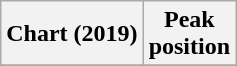<table class="wikitable plainrowheaders" style="text-align:center">
<tr>
<th scope="col">Chart (2019)</th>
<th scope="col">Peak<br>position</th>
</tr>
<tr>
</tr>
</table>
